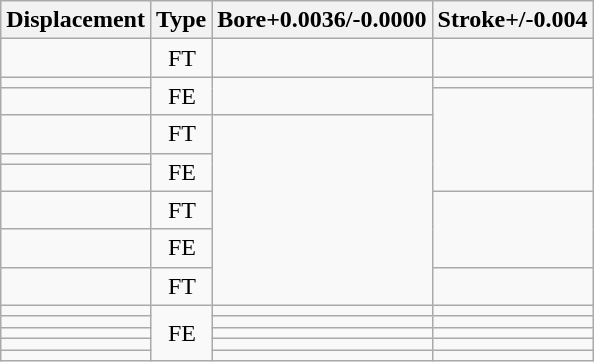<table class="wikitable" ;>
<tr>
<th>Displacement</th>
<th>Type</th>
<th>Bore+0.0036/-0.0000</th>
<th>Stroke+/-0.004</th>
</tr>
<tr align=left>
<td></td>
<td>  FT</td>
<td></td>
<td></td>
</tr>
<tr align=left>
<td></td>
<td rowspan="2">  FE</td>
<td rowspan="2"></td>
<td></td>
</tr>
<tr align=left>
<td></td>
<td rowspan="5"></td>
</tr>
<tr align=left>
<td></td>
<td>  FT</td>
<td rowspan="7"></td>
</tr>
<tr align=left>
<td></td>
<td rowspan="2">  FE</td>
</tr>
<tr align=left>
<td rowspan="2"></td>
</tr>
<tr align=left>
<td rowspan="2">  FT</td>
</tr>
<tr align=left>
<td></td>
<td rowspan="2"></td>
</tr>
<tr align=left>
<td></td>
<td>  FE</td>
</tr>
<tr align=left>
<td></td>
<td>  FT</td>
<td></td>
</tr>
<tr align=left>
<td></td>
<td rowspan="5">  FE</td>
<td></td>
<td></td>
</tr>
<tr align=left>
<td></td>
<td></td>
<td></td>
</tr>
<tr align=left>
<td></td>
<td></td>
<td></td>
</tr>
<tr align=left>
<td></td>
<td></td>
<td></td>
</tr>
<tr align=left>
<td></td>
<td></td>
<td></td>
</tr>
</table>
